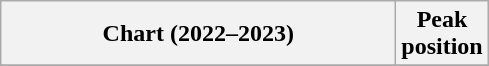<table class="wikitable sortable plainrowheaders" style="text-align:center">
<tr>
<th scope="col" style="width:16em;">Chart (2022–2023)</th>
<th scope="col">Peak<br> position</th>
</tr>
<tr>
</tr>
</table>
